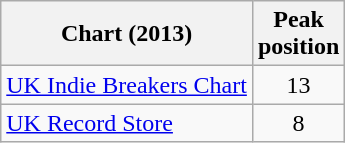<table class=wikitable>
<tr>
<th>Chart (2013)</th>
<th>Peak<br>position</th>
</tr>
<tr>
<td><a href='#'>UK Indie Breakers Chart</a></td>
<td align="center">13</td>
</tr>
<tr>
<td><a href='#'>UK Record Store</a></td>
<td align="center">8</td>
</tr>
</table>
